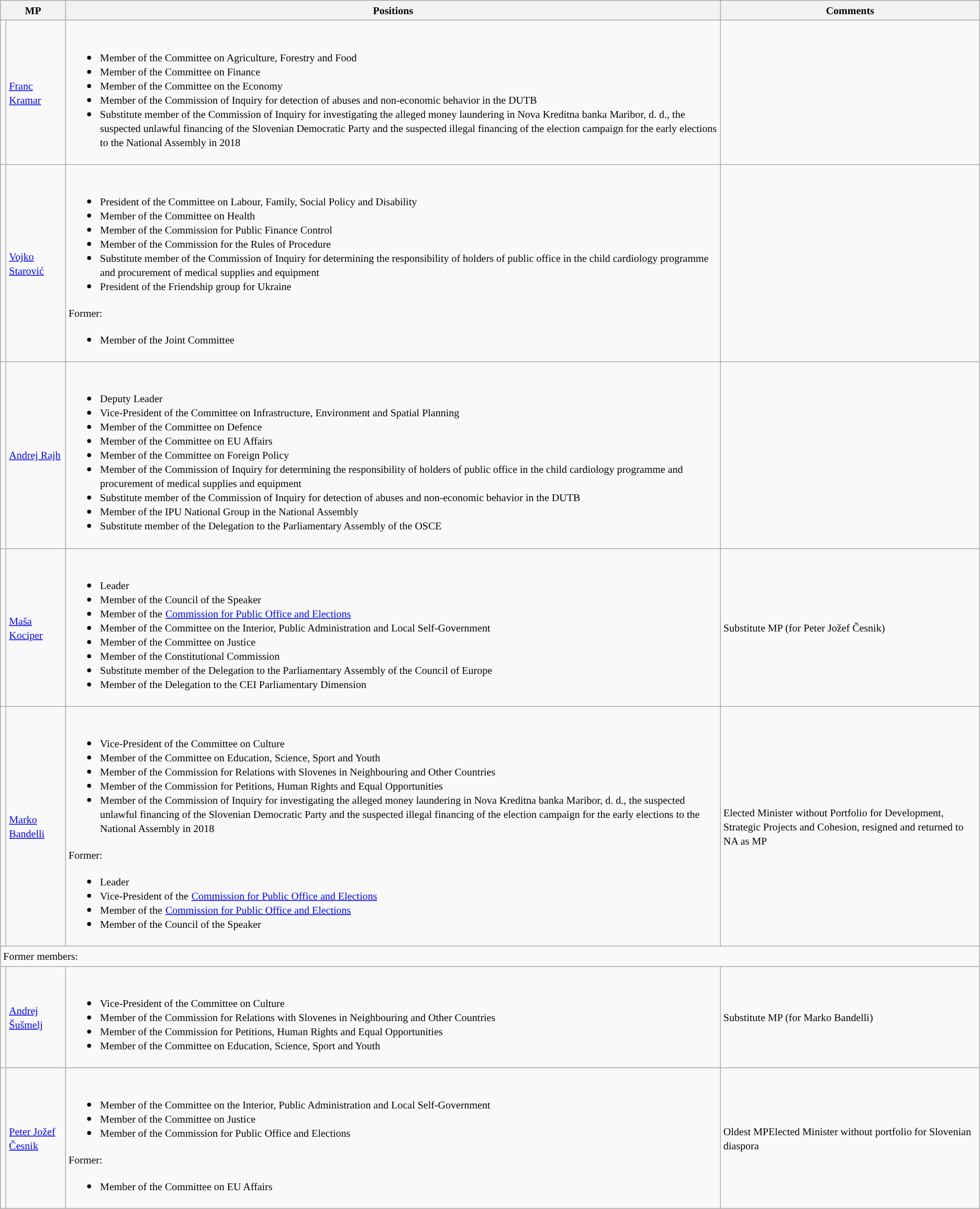<table class="wikitable">
<tr>
<th colspan="2"><small>MP</small></th>
<th><small>Positions</small></th>
<th><small>Comments</small></th>
</tr>
<tr>
<td style="background:"></td>
<td><a href='#'><small>Franc Kramar</small></a></td>
<td><br><ul><li><small>Member of the Committee on Agriculture, Forestry and Food</small></li><li><small>Member of the Committee on Finance</small></li><li><small>Member of the Committee on the Economy</small></li><li><small>Member of the Commission of Inquiry for detection of abuses and non-economic behavior in the DUTB</small></li><li><small>Substitute member of the Commission of Inquiry for investigating the alleged money laundering in Nova Kreditna banka Maribor, d. d., the suspected unlawful financing of the Slovenian Democratic Party and the suspected illegal financing of the election campaign for the early elections to the National Assembly in 2018</small></li></ul></td>
<td></td>
</tr>
<tr>
<td style="background:"></td>
<td><a href='#'><small>Vojko Starović</small></a></td>
<td><br><ul><li><small>President of the Committee on Labour, Family, Social Policy and Disability</small></li><li><small>Member of the Committee on Health</small></li><li><small>Member of the Commission for Public Finance Control</small></li><li><small>Member of the Commission for the Rules of Procedure</small></li><li><small>Substitute member of the Commission of Inquiry for determining the responsibility of holders of public office in the child cardiology programme and procurement of medical supplies and equipment</small></li><li><small>President of the Friendship group for Ukraine</small></li></ul><small>Former:</small><ul><li><small>Member of the Joint Committee</small></li></ul></td>
<td></td>
</tr>
<tr>
<td style="background:"></td>
<td><a href='#'><small>Andrej Rajh</small></a></td>
<td><br><ul><li><small>Deputy Leader</small></li><li><small>Vice-President of the Committee on Infrastructure, Environment and Spatial Planning</small></li><li><small>Member of the Committee on Defence</small></li><li><small>Member of the Committee on EU Affairs</small></li><li><small>Member of the Committee on Foreign Policy</small></li><li><small>Member of the Commission of Inquiry for determining the responsibility of holders of public office in the child cardiology programme and procurement of medical supplies and equipment</small></li><li><small>Substitute member of the Commission of Inquiry for detection of abuses and non-economic behavior in the DUTB</small></li><li><small>Member of the IPU National Group in the National Assembly</small></li><li><small>Substitute member of the Delegation to the Parliamentary Assembly of the OSCE</small></li></ul></td>
<td></td>
</tr>
<tr>
<td style="background:"></td>
<td><a href='#'><small>Maša Kociper</small></a></td>
<td><br><ul><li><small>Leader</small></li><li><small>Member of the Council of the Speaker</small></li><li><small>Member of the</small> <small><a href='#'>Commission for Public Office and Elections</a></small></li><li><small>Member of the Committee on the Interior, Public Administration and Local Self-Government</small></li><li><small>Member of the Committee on Justice</small></li><li><small>Member of the Constitutional Commission</small></li><li><small>Substitute member of the Delegation to the Parliamentary Assembly of the Council of Europe</small></li><li><small>Member of the Delegation to the CEI Parliamentary Dimension</small></li></ul></td>
<td><small>Substitute MP (for Peter Jožef Česnik)</small></td>
</tr>
<tr>
<td style="background:"></td>
<td><a href='#'><small>Marko Bandelli</small></a></td>
<td><br><ul><li><small>Vice-President of the Committee on Culture</small></li><li><small>Member of the Committee on Education, Science, Sport and Youth</small></li><li><small>Member of the Commission for Relations with Slovenes in Neighbouring and Other Countries</small></li><li><small>Member of the Commission for Petitions, Human Rights and Equal Opportunities</small></li><li><small>Member of the Commission of Inquiry for investigating the alleged money laundering in Nova Kreditna banka Maribor, d. d., the suspected unlawful financing of the Slovenian Democratic Party and the suspected illegal financing of the election campaign for the early elections to the National Assembly in 2018</small></li></ul><small>Former:</small><ul><li><small>Leader</small></li><li><small>Vice-President of the</small> <small><a href='#'>Commission for Public Office and Elections</a></small></li><li><small>Member of the</small> <small><a href='#'>Commission for Public Office and Elections</a></small></li><li><small>Member of the Council of the Speaker</small></li></ul></td>
<td><small>Elected Minister without Portfolio for Development, Strategic Projects and Cohesion, resigned and returned to NA as MP</small></td>
</tr>
<tr>
<td colspan="4"><small>Former members:</small></td>
</tr>
<tr>
<td style="background:"></td>
<td><a href='#'><small>Andrej Šušmelj</small></a></td>
<td><br><ul><li><small>Vice-President of the Committee on Culture</small></li><li><small>Member of the Commission for Relations with Slovenes in Neighbouring and Other Countries</small></li><li><small>Member of the Commission for Petitions, Human Rights and Equal Opportunities</small></li><li><small>Member of the Committee on Education, Science, Sport and Youth</small></li></ul></td>
<td><small>Substitute MP (for Marko Bandelli)</small></td>
</tr>
<tr>
<td style="background:"></td>
<td><a href='#'><small>Peter Jožef Česnik</small></a></td>
<td><br><ul><li><small>Member of the Committee on the Interior, Public Administration and Local Self-Government</small></li><li><small>Member of the Committee on Justice</small></li><li><small>Member of the Commission for Public Office and Elections</small></li></ul><small>Former:</small><ul><li><small>Member of the Committee on EU Affairs</small></li></ul></td>
<td><small>Oldest MP</small><small>Elected Minister without portfolio for Slovenian diaspora</small></td>
</tr>
</table>
